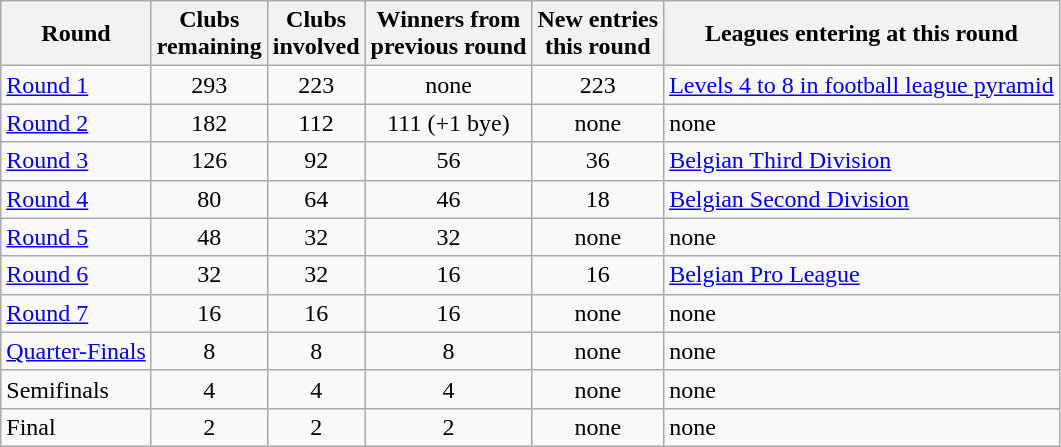<table class="wikitable">
<tr>
<th>Round</th>
<th>Clubs<br>remaining</th>
<th>Clubs<br>involved</th>
<th>Winners from<br>previous round</th>
<th>New entries<br>this round</th>
<th>Leagues entering at this round</th>
</tr>
<tr>
<td><a href='#'>Round 1</a></td>
<td style="text-align:center;">293</td>
<td style="text-align:center;">223</td>
<td style="text-align:center;">none</td>
<td style="text-align:center;">223</td>
<td><a href='#'>Levels 4 to 8 in football league pyramid</a></td>
</tr>
<tr>
<td><a href='#'>Round 2</a></td>
<td style="text-align:center;">182</td>
<td style="text-align:center;">112</td>
<td style="text-align:center;">111 (+1 bye)</td>
<td style="text-align:center;">none</td>
<td>none</td>
</tr>
<tr>
<td><a href='#'>Round 3</a></td>
<td style="text-align:center;">126</td>
<td style="text-align:center;">92</td>
<td style="text-align:center;">56</td>
<td style="text-align:center;">36</td>
<td><a href='#'>Belgian Third Division</a></td>
</tr>
<tr>
<td><a href='#'>Round 4</a></td>
<td style="text-align:center;">80</td>
<td style="text-align:center;">64</td>
<td style="text-align:center;">46</td>
<td style="text-align:center;">18</td>
<td><a href='#'>Belgian Second Division</a></td>
</tr>
<tr>
<td><a href='#'>Round 5</a></td>
<td style="text-align:center;">48</td>
<td style="text-align:center;">32</td>
<td style="text-align:center;">32</td>
<td style="text-align:center;">none</td>
<td>none</td>
</tr>
<tr>
<td><a href='#'>Round 6</a></td>
<td style="text-align:center;">32</td>
<td style="text-align:center;">32</td>
<td style="text-align:center;">16</td>
<td style="text-align:center;">16</td>
<td><a href='#'>Belgian Pro League</a></td>
</tr>
<tr>
<td><a href='#'>Round 7</a></td>
<td style="text-align:center;">16</td>
<td style="text-align:center;">16</td>
<td style="text-align:center;">16</td>
<td style="text-align:center;">none</td>
<td>none</td>
</tr>
<tr>
<td><a href='#'>Quarter-Finals</a></td>
<td style="text-align:center;">8</td>
<td style="text-align:center;">8</td>
<td style="text-align:center;">8</td>
<td style="text-align:center;">none</td>
<td>none</td>
</tr>
<tr>
<td>Semifinals</td>
<td style="text-align:center;">4</td>
<td style="text-align:center;">4</td>
<td style="text-align:center;">4</td>
<td style="text-align:center;">none</td>
<td>none</td>
</tr>
<tr>
<td>Final</td>
<td style="text-align:center;">2</td>
<td style="text-align:center;">2</td>
<td style="text-align:center;">2</td>
<td style="text-align:center;">none</td>
<td>none</td>
</tr>
</table>
